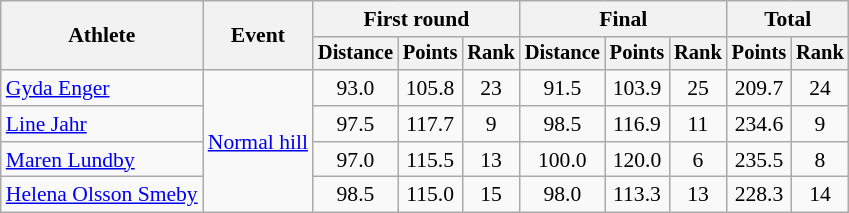<table class="wikitable" style="font-size:90%">
<tr>
<th rowspan=2>Athlete</th>
<th rowspan=2>Event</th>
<th colspan=3>First round</th>
<th colspan=3>Final</th>
<th colspan=2>Total</th>
</tr>
<tr style="font-size:95%">
<th>Distance</th>
<th>Points</th>
<th>Rank</th>
<th>Distance</th>
<th>Points</th>
<th>Rank</th>
<th>Points</th>
<th>Rank</th>
</tr>
<tr align=center>
<td align=left><a href='#'>Gyda Enger</a></td>
<td align=left rowspan=4><a href='#'>Normal hill</a></td>
<td>93.0</td>
<td>105.8</td>
<td>23</td>
<td>91.5</td>
<td>103.9</td>
<td>25</td>
<td>209.7</td>
<td>24</td>
</tr>
<tr align=center>
<td align=left><a href='#'>Line Jahr</a></td>
<td>97.5</td>
<td>117.7</td>
<td>9</td>
<td>98.5</td>
<td>116.9</td>
<td>11</td>
<td>234.6</td>
<td>9</td>
</tr>
<tr align=center>
<td align=left><a href='#'>Maren Lundby</a></td>
<td>97.0</td>
<td>115.5</td>
<td>13</td>
<td>100.0</td>
<td>120.0</td>
<td>6</td>
<td>235.5</td>
<td>8</td>
</tr>
<tr align=center>
<td align=left><a href='#'>Helena Olsson Smeby</a></td>
<td>98.5</td>
<td>115.0</td>
<td>15</td>
<td>98.0</td>
<td>113.3</td>
<td>13</td>
<td>228.3</td>
<td>14</td>
</tr>
</table>
